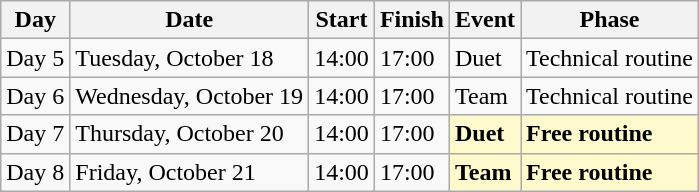<table class=wikitable>
<tr>
<th>Day</th>
<th>Date</th>
<th>Start</th>
<th>Finish</th>
<th>Event</th>
<th>Phase</th>
</tr>
<tr>
<td>Day 5</td>
<td>Tuesday, October 18</td>
<td>14:00</td>
<td>17:00</td>
<td>Duet</td>
<td>Technical routine</td>
</tr>
<tr>
<td>Day 6</td>
<td>Wednesday, October 19</td>
<td>14:00</td>
<td>17:00</td>
<td>Team</td>
<td>Technical routine</td>
</tr>
<tr>
<td>Day 7</td>
<td>Thursday, October 20</td>
<td>14:00</td>
<td>17:00</td>
<td style=background:lemonchiffon><strong>Duet </strong></td>
<td style=background:lemonchiffon><strong>Free routine</strong></td>
</tr>
<tr>
<td>Day 8</td>
<td>Friday, October 21</td>
<td>14:00</td>
<td>17:00</td>
<td style=background:lemonchiffon><strong>Team</strong></td>
<td style=background:lemonchiffon><strong>Free routine</strong></td>
</tr>
</table>
